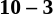<table width="80%" cellspacing="1">
<tr>
<td></td>
</tr>
<tr style=font-size:90%>
<td width="23%" align="right"><strong></strong></td>
<td width="14%" align="center"><strong>10 – 3</strong></td>
<td width="23%"></td>
</tr>
</table>
